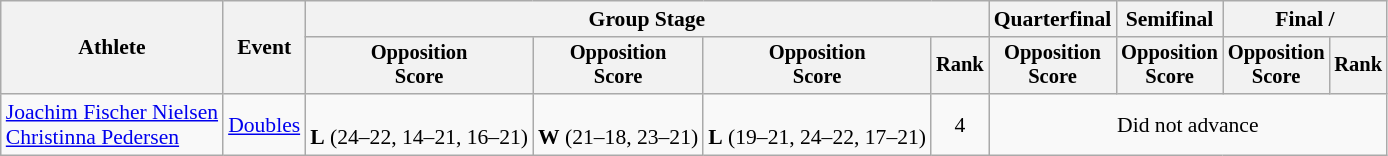<table class="wikitable" style="font-size:90%">
<tr>
<th rowspan=2>Athlete</th>
<th rowspan=2>Event</th>
<th colspan=4>Group Stage</th>
<th>Quarterfinal</th>
<th>Semifinal</th>
<th colspan=2>Final / </th>
</tr>
<tr style="font-size:95%">
<th>Opposition<br>Score</th>
<th>Opposition<br>Score</th>
<th>Opposition<br>Score</th>
<th>Rank</th>
<th>Opposition<br>Score</th>
<th>Opposition<br>Score</th>
<th>Opposition<br>Score</th>
<th>Rank</th>
</tr>
<tr align=center>
<td align=left><a href='#'>Joachim Fischer Nielsen</a><br><a href='#'>Christinna Pedersen</a></td>
<td align=left><a href='#'>Doubles</a></td>
<td><br><strong>L</strong> (24–22, 14–21, 16–21)</td>
<td><br><strong>W</strong> (21–18, 23–21)</td>
<td><br><strong>L</strong> (19–21, 24–22, 17–21)</td>
<td>4</td>
<td colspan=4>Did not advance</td>
</tr>
</table>
